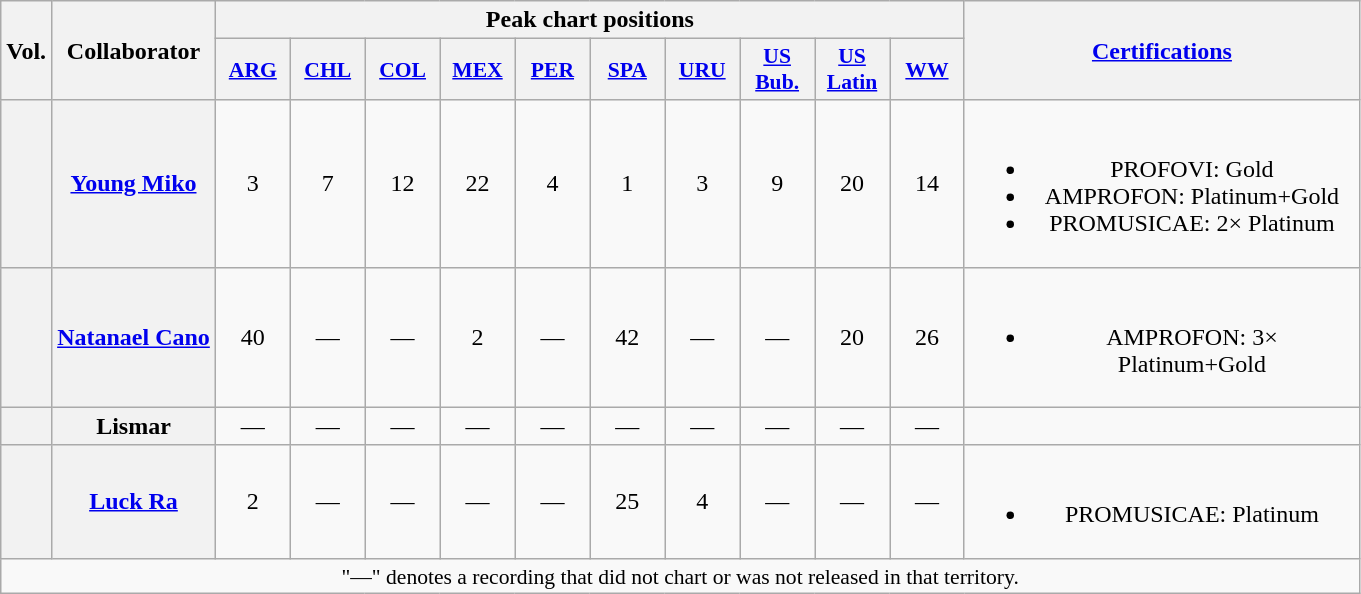<table class="wikitable plainrowheaders" style="text-align:center;">
<tr>
<th scope="col" rowspan="2">Vol.</th>
<th scope="col" rowspan="2">Collaborator</th>
<th scope="col" colspan="10">Peak chart positions</th>
<th scope="col" rowspan="2" style="width:16em;"><a href='#'>Certifications</a></th>
</tr>
<tr>
<th scope="col" style="width:3em;font-size:90%;"><a href='#'>ARG</a><br></th>
<th scope="col" style="width:3em;font-size:90%;"><a href='#'>CHL</a><br></th>
<th scope="col" style="width:3em;font-size:90%;"><a href='#'>COL</a><br></th>
<th scope="col" style="width:3em;font-size:90%;"><a href='#'>MEX</a><br></th>
<th scope="col" style="width:3em;font-size:90%;"><a href='#'>PER</a><br></th>
<th scope="col" style="width:3em;font-size:90%;"><a href='#'>SPA</a><br></th>
<th scope="col" style="width:3em;font-size:90%;"><a href='#'>URU</a><br></th>
<th scope="col" style="width:3em;font-size:90%;"><a href='#'>US<br>Bub.</a><br></th>
<th scope="col" style="width:3em;font-size:90%;"><a href='#'>US<br>Latin</a><br></th>
<th scope="col" style="width:3em;font-size:90%;"><a href='#'>WW</a><br></th>
</tr>
<tr>
<th scope="row"></th>
<th scope="row"><a href='#'>Young Miko</a></th>
<td>3</td>
<td>7</td>
<td>12</td>
<td>22</td>
<td>4</td>
<td>1</td>
<td>3</td>
<td>9</td>
<td>20</td>
<td>14</td>
<td><br><ul><li>PROFOVI: Gold</li><li>AMPROFON: Platinum+Gold</li><li>PROMUSICAE: 2× Platinum</li></ul></td>
</tr>
<tr>
<th scope="row"></th>
<th scope="row"><a href='#'>Natanael Cano</a></th>
<td>40</td>
<td>—</td>
<td>—</td>
<td>2</td>
<td>—</td>
<td>42</td>
<td>—</td>
<td>—</td>
<td>20</td>
<td>26</td>
<td><br><ul><li>AMPROFON: 3× Platinum+Gold</li></ul></td>
</tr>
<tr>
<th scope="row"></th>
<th scope="row">Lismar</th>
<td>—</td>
<td>—</td>
<td>—</td>
<td>—</td>
<td>—</td>
<td>—</td>
<td>—</td>
<td>—</td>
<td>—</td>
<td>—</td>
<td></td>
</tr>
<tr>
<th scope="row"></th>
<th scope="row"><a href='#'>Luck Ra</a></th>
<td>2</td>
<td>—</td>
<td>—</td>
<td>—</td>
<td>—</td>
<td>25</td>
<td>4</td>
<td>—</td>
<td>—</td>
<td>—</td>
<td><br><ul><li>PROMUSICAE: Platinum</li></ul></td>
</tr>
<tr>
<td colspan="14" style="font-size:90%">"—" denotes a recording that did not chart or was not released in that territory.</td>
</tr>
</table>
